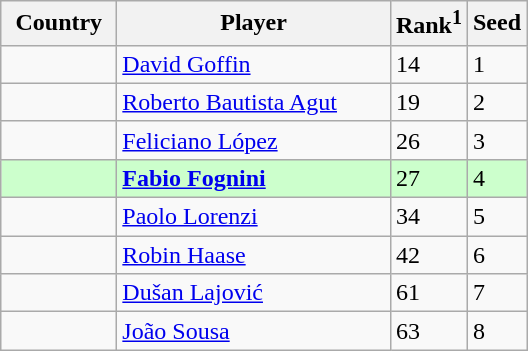<table class="sortable wikitable">
<tr>
<th width="70">Country</th>
<th width="175">Player</th>
<th>Rank<sup>1</sup></th>
<th>Seed</th>
</tr>
<tr>
<td></td>
<td><a href='#'>David Goffin</a></td>
<td>14</td>
<td>1</td>
</tr>
<tr>
<td></td>
<td><a href='#'>Roberto Bautista Agut</a></td>
<td>19</td>
<td>2</td>
</tr>
<tr>
<td></td>
<td><a href='#'>Feliciano López</a></td>
<td>26</td>
<td>3</td>
</tr>
<tr style="background:#cfc;">
<td></td>
<td><strong><a href='#'>Fabio Fognini</a></strong></td>
<td>27</td>
<td>4</td>
</tr>
<tr>
<td></td>
<td><a href='#'>Paolo Lorenzi</a></td>
<td>34</td>
<td>5</td>
</tr>
<tr>
<td></td>
<td><a href='#'>Robin Haase</a></td>
<td>42</td>
<td>6</td>
</tr>
<tr>
<td></td>
<td><a href='#'>Dušan Lajović</a></td>
<td>61</td>
<td>7</td>
</tr>
<tr>
<td></td>
<td><a href='#'>João Sousa</a></td>
<td>63</td>
<td>8</td>
</tr>
</table>
